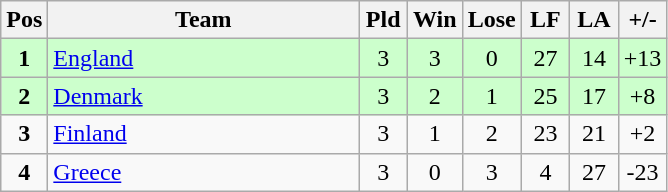<table class="wikitable" style="font-size: 100%">
<tr>
<th width=20>Pos</th>
<th width=200>Team</th>
<th width=25>Pld</th>
<th width=25>Win</th>
<th width=25>Lose</th>
<th width=25>LF</th>
<th width=25>LA</th>
<th width=25>+/-</th>
</tr>
<tr align=center style="background: #ccffcc;">
<td><strong>1</strong></td>
<td align="left"> <a href='#'>England</a></td>
<td>3</td>
<td>3</td>
<td>0</td>
<td>27</td>
<td>14</td>
<td>+13</td>
</tr>
<tr align=center style="background: #ccffcc;">
<td><strong>2</strong></td>
<td align="left"> <a href='#'>Denmark</a></td>
<td>3</td>
<td>2</td>
<td>1</td>
<td>25</td>
<td>17</td>
<td>+8</td>
</tr>
<tr align=center>
<td><strong>3</strong></td>
<td align="left"> <a href='#'>Finland</a></td>
<td>3</td>
<td>1</td>
<td>2</td>
<td>23</td>
<td>21</td>
<td>+2</td>
</tr>
<tr align=center>
<td><strong>4</strong></td>
<td align="left"> <a href='#'>Greece</a></td>
<td>3</td>
<td>0</td>
<td>3</td>
<td>4</td>
<td>27</td>
<td>-23</td>
</tr>
</table>
